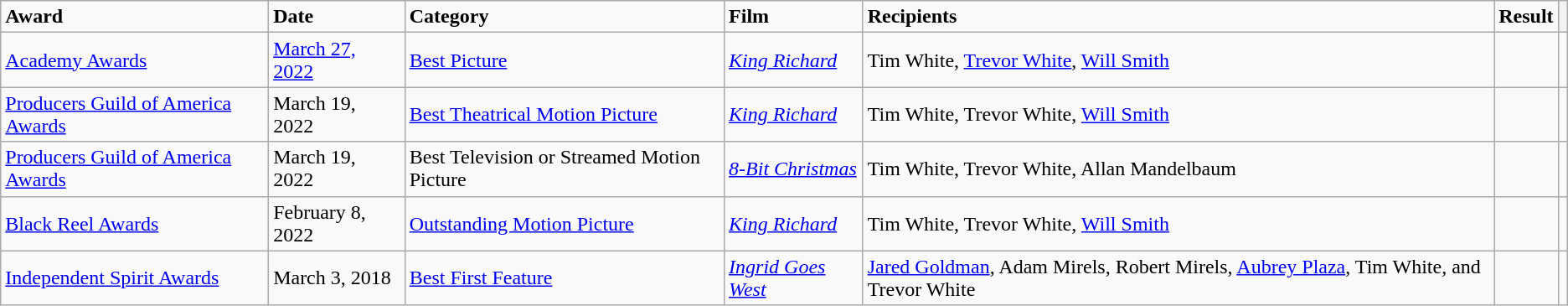<table class="wikitable ">
<tr>
<td><strong>Award</strong></td>
<td><strong>Date</strong></td>
<td><strong>Category</strong></td>
<td><strong>Film</strong></td>
<td><strong>Recipients</strong></td>
<td><strong>Result</strong></td>
<th></th>
</tr>
<tr>
<td><a href='#'>Academy Awards</a></td>
<td><a href='#'>March 27, 2022</a></td>
<td><a href='#'>Best Picture</a></td>
<td><em><a href='#'>King Richard</a></em></td>
<td>Tim White, <a href='#'>Trevor White</a>, <a href='#'>Will Smith</a></td>
<td></td>
<td align="center"></td>
</tr>
<tr>
<td><a href='#'>Producers Guild of America Awards</a></td>
<td>March 19, 2022</td>
<td><a href='#'>Best Theatrical Motion Picture</a></td>
<td><em><a href='#'>King Richard</a></em></td>
<td>Tim White, Trevor White, <a href='#'>Will Smith</a></td>
<td></td>
<td align="center"></td>
</tr>
<tr>
<td><a href='#'>Producers Guild of America Awards</a></td>
<td>March 19, 2022</td>
<td>Best Television or Streamed Motion Picture</td>
<td><em><a href='#'>8-Bit Christmas</a></em></td>
<td>Tim White, Trevor White, Allan Mandelbaum</td>
<td></td>
<td align="center"></td>
</tr>
<tr>
<td><a href='#'>Black Reel Awards</a></td>
<td>February 8, 2022</td>
<td><a href='#'>Outstanding Motion Picture</a></td>
<td><em><a href='#'>King Richard</a></em></td>
<td>Tim White, Trevor White, <a href='#'>Will Smith</a></td>
<td></td>
<td align="center"></td>
</tr>
<tr>
<td><a href='#'>Independent Spirit Awards</a></td>
<td>March 3, 2018</td>
<td><a href='#'>Best First Feature</a></td>
<td><em><a href='#'>Ingrid Goes West</a></em></td>
<td><a href='#'>Jared Goldman</a>, Adam Mirels, Robert Mirels, <a href='#'>Aubrey Plaza</a>, Tim White, and Trevor White</td>
<td></td>
<td align="center"></td>
</tr>
</table>
